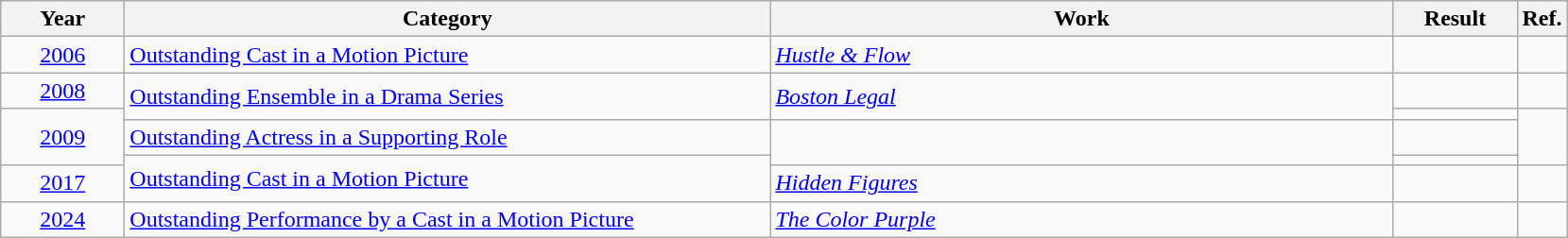<table class=wikitable>
<tr>
<th scope="col" style="width:5em;">Year</th>
<th scope="col" style="width:28em;">Category</th>
<th scope="col" style="width:27em;">Work</th>
<th scope="col" style="width:5em;">Result</th>
<th>Ref.</th>
</tr>
<tr>
<td style="text-align:center;"><a href='#'>2006</a></td>
<td><a href='#'>Outstanding Cast in a Motion Picture</a></td>
<td><em><a href='#'>Hustle & Flow</a></em></td>
<td></td>
<td></td>
</tr>
<tr>
<td style="text-align:center;"><a href='#'>2008</a></td>
<td rowspan=2><a href='#'>Outstanding Ensemble in a Drama Series</a></td>
<td rowspan=2><em><a href='#'>Boston Legal</a></em></td>
<td></td>
<td></td>
</tr>
<tr>
<td style="text-align:center;", rowspan="3"><a href='#'>2009</a></td>
<td></td>
<td rowspan="3"></td>
</tr>
<tr>
<td><a href='#'>Outstanding Actress in a Supporting Role</a></td>
<td rowspan=2><em></em></td>
<td></td>
</tr>
<tr>
<td rowspan="2"><a href='#'>Outstanding Cast in a Motion Picture</a></td>
<td></td>
</tr>
<tr>
<td style="text-align:center;"><a href='#'>2017</a></td>
<td><em><a href='#'>Hidden Figures</a></em></td>
<td></td>
<td></td>
</tr>
<tr>
<td align="center"><a href='#'>2024</a></td>
<td><a href='#'>Outstanding Performance by a Cast in a Motion Picture</a></td>
<td><em><a href='#'>The Color Purple</a></em></td>
<td></td>
<td align="center"></td>
</tr>
</table>
